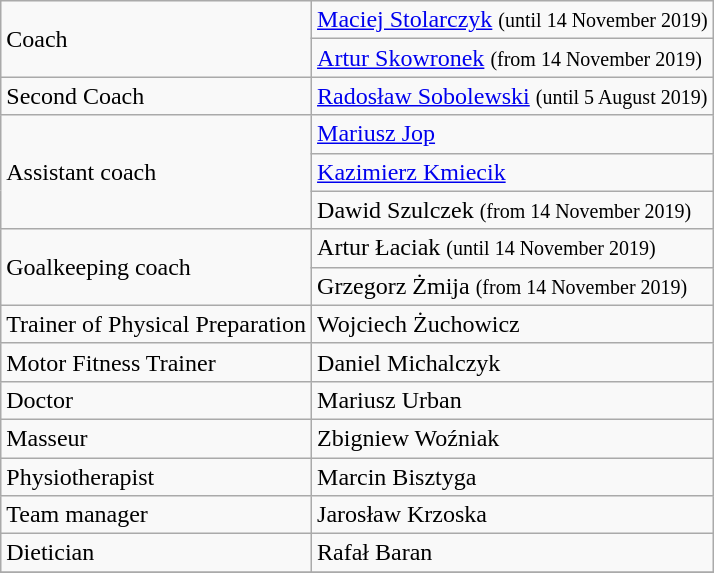<table class="wikitable">
<tr>
<td rowspan="2">Coach</td>
<td> <a href='#'>Maciej Stolarczyk</a> <small>(until 14 November 2019)</small></td>
</tr>
<tr>
<td> <a href='#'>Artur Skowronek</a> <small>(from 14 November 2019)</small></td>
</tr>
<tr>
<td>Second Coach</td>
<td> <a href='#'>Radosław Sobolewski</a> <small>(until 5 August 2019)</small></td>
</tr>
<tr>
<td rowspan="3">Assistant coach</td>
<td> <a href='#'>Mariusz Jop</a></td>
</tr>
<tr>
<td> <a href='#'>Kazimierz Kmiecik</a></td>
</tr>
<tr>
<td> Dawid Szulczek <small>(from 14 November 2019)</small></td>
</tr>
<tr>
<td rowspan="2">Goalkeeping coach</td>
<td> Artur Łaciak <small>(until 14 November 2019)</small></td>
</tr>
<tr>
<td> Grzegorz Żmija <small>(from 14 November 2019)</small></td>
</tr>
<tr>
<td>Trainer of Physical Preparation</td>
<td> Wojciech Żuchowicz</td>
</tr>
<tr>
<td>Motor Fitness Trainer</td>
<td> Daniel Michalczyk</td>
</tr>
<tr>
<td>Doctor</td>
<td> Mariusz Urban</td>
</tr>
<tr>
<td>Masseur</td>
<td> Zbigniew Woźniak</td>
</tr>
<tr>
<td>Physiotherapist</td>
<td> Marcin Bisztyga</td>
</tr>
<tr>
<td>Team manager</td>
<td> Jarosław Krzoska</td>
</tr>
<tr>
<td>Dietician</td>
<td> Rafał Baran</td>
</tr>
<tr>
</tr>
</table>
